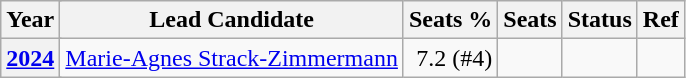<table class="wikitable" style="text-align:right">
<tr>
<th colspan=2>Year</th>
<th>Lead Candidate</th>
<th>Seats %</th>
<th>Seats</th>
<th>Status</th>
<th>Ref</th>
</tr>
<tr>
<th colspan=2><a href='#'>2024</a></th>
<td><a href='#'>Marie-Agnes Strack-Zimmermann</a></td>
<td>7.2 (#4)</td>
<td></td>
<td></td>
<td></td>
</tr>
</table>
